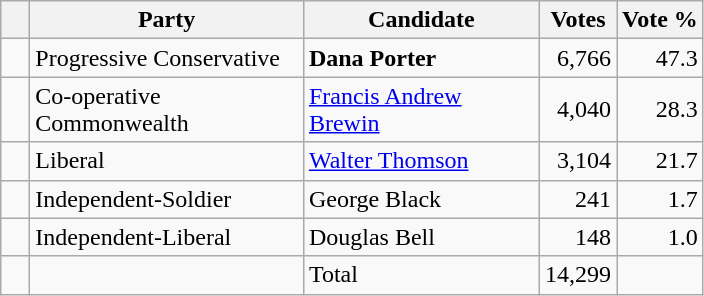<table class="wikitable">
<tr>
<th></th>
<th scope="col" width="175">Party</th>
<th scope="col" width="150">Candidate</th>
<th>Votes</th>
<th>Vote %</th>
</tr>
<tr>
<td>   </td>
<td>Progressive Conservative</td>
<td><strong>Dana Porter</strong></td>
<td align=right>6,766</td>
<td align=right>47.3</td>
</tr>
<tr |>
<td>   </td>
<td>Co-operative Commonwealth</td>
<td><a href='#'>Francis Andrew Brewin</a></td>
<td align=right>4,040</td>
<td align=right>28.3</td>
</tr>
<tr>
<td>   </td>
<td>Liberal</td>
<td><a href='#'>Walter Thomson</a></td>
<td align=right>3,104</td>
<td align=right>21.7</td>
</tr>
<tr |>
<td>   </td>
<td>Independent-Soldier</td>
<td>George Black</td>
<td align=right>241</td>
<td align=right>1.7</td>
</tr>
<tr |>
<td>   </td>
<td>Independent-Liberal</td>
<td>Douglas Bell</td>
<td align=right>148</td>
<td align=right>1.0</td>
</tr>
<tr |>
<td></td>
<td></td>
<td>Total</td>
<td align=right>14,299</td>
<td></td>
</tr>
</table>
